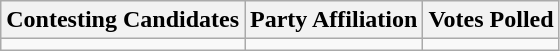<table class="wikitable sortable">
<tr>
<th>Contesting Candidates</th>
<th>Party Affiliation</th>
<th>Votes Polled</th>
</tr>
<tr>
<td></td>
<td></td>
<td></td>
</tr>
</table>
